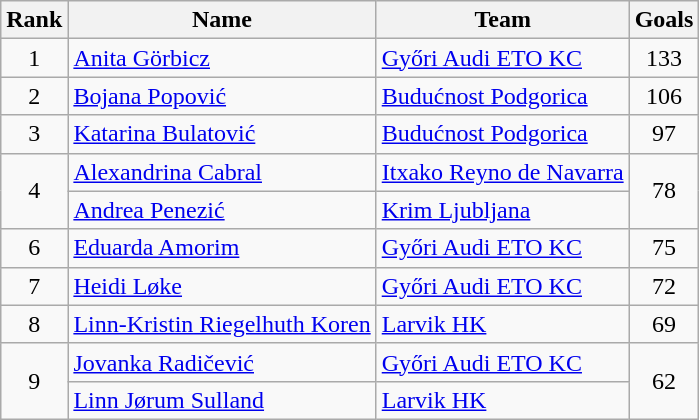<table class="wikitable" style="text-align:center;">
<tr>
<th>Rank</th>
<th>Name</th>
<th>Team</th>
<th>Goals</th>
</tr>
<tr>
<td>1</td>
<td style="text-align:left;"> <a href='#'>Anita Görbicz</a></td>
<td style="text-align:left;"> <a href='#'>Győri Audi ETO KC</a></td>
<td>133</td>
</tr>
<tr>
<td>2</td>
<td style="text-align:left;"> <a href='#'>Bojana Popović</a></td>
<td style="text-align:left;"> <a href='#'>Budućnost Podgorica</a></td>
<td>106</td>
</tr>
<tr>
<td>3</td>
<td style="text-align:left;"> <a href='#'>Katarina Bulatović</a></td>
<td style="text-align:left;"> <a href='#'>Budućnost Podgorica</a></td>
<td>97</td>
</tr>
<tr>
<td rowspan=2>4</td>
<td style="text-align:left;"> <a href='#'>Alexandrina Cabral</a></td>
<td style="text-align:left;"> <a href='#'>Itxako Reyno de Navarra</a></td>
<td rowspan=2>78</td>
</tr>
<tr>
<td style="text-align:left;"> <a href='#'>Andrea Penezić</a></td>
<td style="text-align:left;"> <a href='#'>Krim Ljubljana</a></td>
</tr>
<tr>
<td>6</td>
<td style="text-align:left;"> <a href='#'>Eduarda Amorim</a></td>
<td style="text-align:left;"> <a href='#'>Győri Audi ETO KC</a></td>
<td>75</td>
</tr>
<tr>
<td>7</td>
<td style="text-align:left;"> <a href='#'>Heidi Løke</a></td>
<td style="text-align:left;"> <a href='#'>Győri Audi ETO KC</a></td>
<td>72</td>
</tr>
<tr>
<td>8</td>
<td style="text-align:left;"> <a href='#'>Linn-Kristin Riegelhuth Koren</a></td>
<td style="text-align:left;"> <a href='#'>Larvik HK</a></td>
<td>69</td>
</tr>
<tr>
<td rowspan=2>9</td>
<td style="text-align:left;"> <a href='#'>Jovanka Radičević</a></td>
<td style="text-align:left;"> <a href='#'>Győri Audi ETO KC</a></td>
<td rowspan=2>62</td>
</tr>
<tr>
<td style="text-align:left;"> <a href='#'>Linn Jørum Sulland</a></td>
<td style="text-align:left;"> <a href='#'>Larvik HK</a></td>
</tr>
</table>
